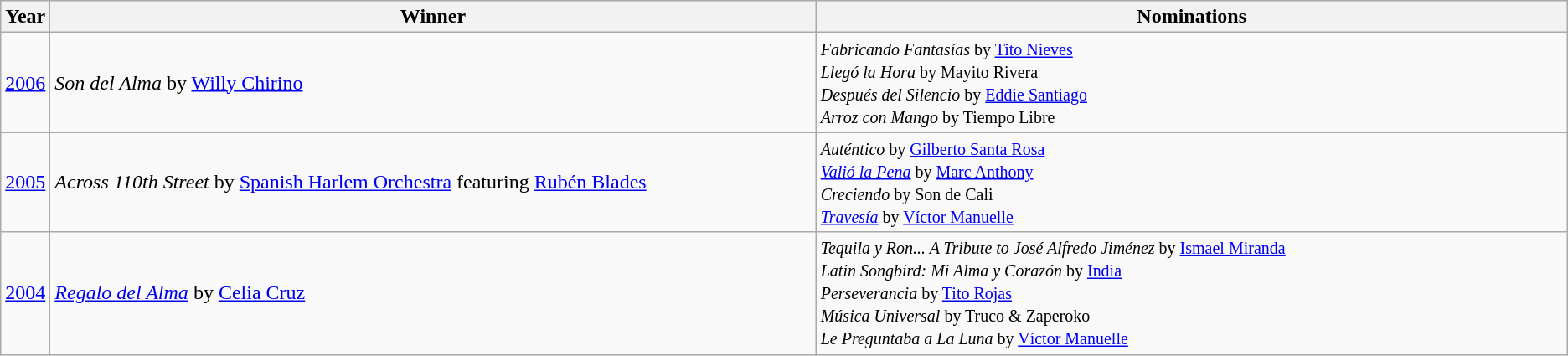<table class=wikitable>
<tr align=center bgcolor=lavender>
<th width=1%>Year</th>
<th width=50%>Winner</th>
<th width=49%>Nominations</th>
</tr>
<tr>
<td><a href='#'>2006</a></td>
<td><em>Son del Alma</em> by <a href='#'>Willy Chirino</a></td>
<td><small><em>Fabricando Fantasías</em> by <a href='#'>Tito Nieves</a><br><em>Llegó la Hora</em> by Mayito Rivera<br><em>Después del Silencio</em> by <a href='#'>Eddie Santiago</a><br><em>Arroz con Mango</em> by Tiempo Libre</small></td>
</tr>
<tr>
<td><a href='#'>2005</a></td>
<td><em>Across 110th Street</em> by <a href='#'>Spanish Harlem Orchestra</a> featuring <a href='#'>Rubén Blades</a></td>
<td><small><em>Auténtico</em> by <a href='#'>Gilberto Santa Rosa</a><br><em><a href='#'>Valió la Pena</a></em> by <a href='#'>Marc Anthony</a><br><em>Creciendo</em> by Son de Cali<br><em><a href='#'>Travesía</a></em> by <a href='#'>Víctor Manuelle</a></small></td>
</tr>
<tr>
<td><a href='#'>2004</a></td>
<td><em><a href='#'>Regalo del Alma</a></em> by <a href='#'>Celia Cruz</a></td>
<td><small><em>Tequila y Ron... A Tribute to José Alfredo Jiménez</em> by <a href='#'>Ismael Miranda</a><br><em>Latin Songbird: Mi Alma y Corazón</em> by <a href='#'>India</a><br><em>Perseverancia</em> by <a href='#'>Tito Rojas</a><br><em>Música Universal</em> by Truco & Zaperoko<br><em>Le Preguntaba a La Luna</em> by <a href='#'>Víctor Manuelle</a></small></td>
</tr>
</table>
